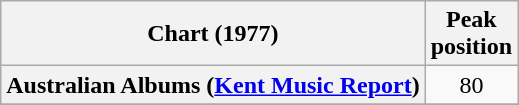<table class="wikitable plainrowheaders sortable">
<tr>
<th>Chart (1977)</th>
<th>Peak<br>position</th>
</tr>
<tr>
<th scope="row">Australian Albums (<a href='#'>Kent Music Report</a>)</th>
<td align="center">80</td>
</tr>
<tr>
</tr>
<tr>
</tr>
</table>
